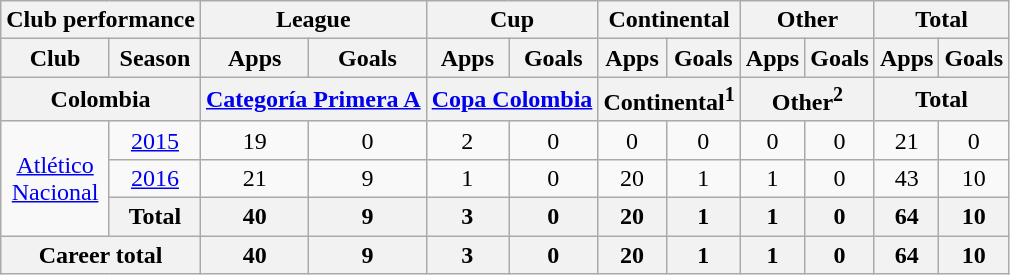<table class="wikitable" style="text-align:center">
<tr>
<th colspan=2>Club performance</th>
<th colspan=2>League</th>
<th colspan=2>Cup</th>
<th colspan=2>Continental</th>
<th colspan=2>Other</th>
<th colspan=2>Total</th>
</tr>
<tr>
<th>Club</th>
<th>Season</th>
<th>Apps</th>
<th>Goals</th>
<th>Apps</th>
<th>Goals</th>
<th>Apps</th>
<th>Goals</th>
<th>Apps</th>
<th>Goals</th>
<th>Apps</th>
<th>Goals</th>
</tr>
<tr>
<th colspan=2>Colombia</th>
<th colspan=2><a href='#'>Categoría Primera A</a></th>
<th colspan=2><a href='#'>Copa Colombia</a></th>
<th colspan=2>Continental<sup>1</sup></th>
<th colspan=2>Other<sup>2</sup></th>
<th colspan=2>Total</th>
</tr>
<tr>
<td rowspan="3"><a href='#'>Atlético<br>Nacional</a></td>
<td><a href='#'>2015</a></td>
<td>19</td>
<td>0</td>
<td>2</td>
<td>0</td>
<td>0</td>
<td>0</td>
<td>0</td>
<td>0</td>
<td>21</td>
<td>0</td>
</tr>
<tr>
<td><a href='#'>2016</a></td>
<td>21</td>
<td>9</td>
<td>1</td>
<td>0</td>
<td>20</td>
<td>1</td>
<td>1</td>
<td>0</td>
<td>43</td>
<td>10</td>
</tr>
<tr>
<th rowspan=1>Total</th>
<th>40</th>
<th>9</th>
<th>3</th>
<th>0</th>
<th>20</th>
<th>1</th>
<th>1</th>
<th>0</th>
<th>64</th>
<th>10</th>
</tr>
<tr>
<th colspan=2>Career total</th>
<th>40</th>
<th>9</th>
<th>3</th>
<th>0</th>
<th>20</th>
<th>1</th>
<th>1</th>
<th>0</th>
<th>64</th>
<th>10</th>
</tr>
</table>
